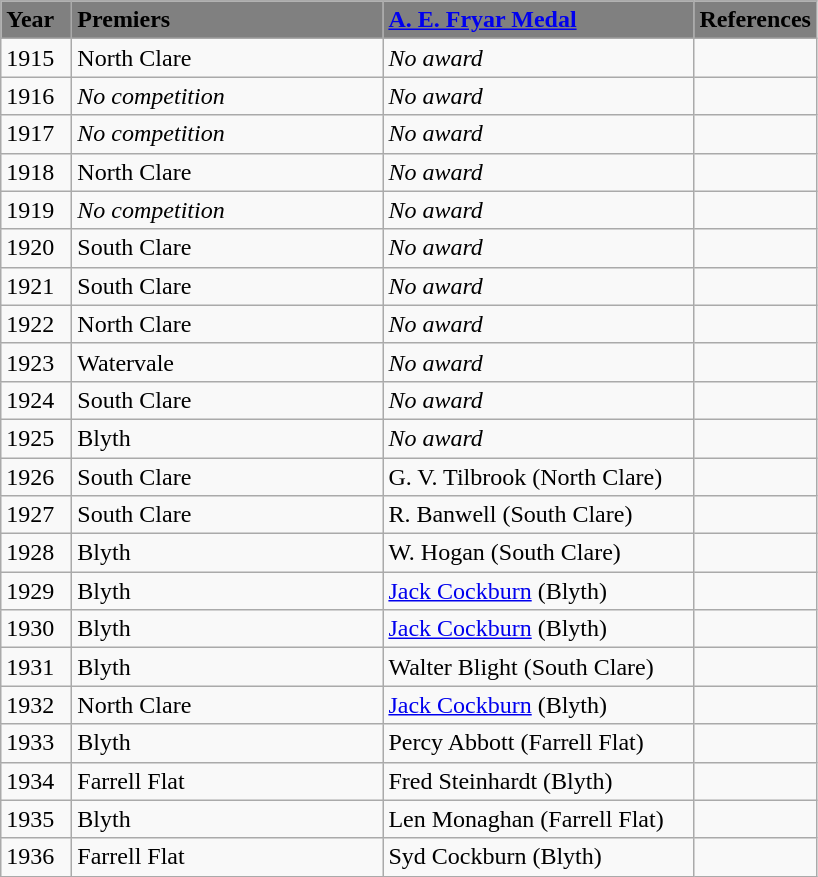<table class="wikitable">
<tr>
<td bgcolor=grey style="color:black; width:40px"><strong>Year</strong></td>
<td bgcolor=grey style="color:black; width:200px"><strong>Premiers</strong></td>
<td bgcolor=grey style="color:black; width:200px"><strong><a href='#'>A. E. Fryar Medal</a></strong></td>
<td bgcolor=grey style="color:black; width:40px"><strong>References</strong></td>
</tr>
<tr>
<td>1915</td>
<td>North Clare</td>
<td><em>No award</em></td>
<td></td>
</tr>
<tr>
<td>1916</td>
<td><em>No competition</em></td>
<td><em>No award</em></td>
<td></td>
</tr>
<tr>
<td>1917</td>
<td><em>No competition</em></td>
<td><em>No award</em></td>
<td></td>
</tr>
<tr>
<td>1918</td>
<td>North Clare</td>
<td><em>No award</em></td>
<td></td>
</tr>
<tr>
<td>1919</td>
<td><em>No competition</em></td>
<td><em>No award</em></td>
<td></td>
</tr>
<tr>
<td>1920</td>
<td>South Clare</td>
<td><em>No award</em></td>
<td></td>
</tr>
<tr>
<td>1921</td>
<td>South Clare</td>
<td><em>No award</em></td>
<td></td>
</tr>
<tr>
<td>1922</td>
<td>North Clare</td>
<td><em>No award</em></td>
<td></td>
</tr>
<tr>
<td>1923</td>
<td>Watervale</td>
<td><em>No award</em></td>
<td></td>
</tr>
<tr>
<td>1924</td>
<td>South Clare</td>
<td><em>No award</em></td>
<td></td>
</tr>
<tr>
<td>1925</td>
<td>Blyth</td>
<td><em>No award</em></td>
<td></td>
</tr>
<tr>
<td>1926</td>
<td>South Clare</td>
<td>G. V. Tilbrook (North Clare)</td>
<td></td>
</tr>
<tr>
<td>1927</td>
<td>South Clare</td>
<td>R. Banwell (South Clare)</td>
<td></td>
</tr>
<tr>
<td>1928</td>
<td>Blyth</td>
<td>W. Hogan (South Clare)</td>
<td></td>
</tr>
<tr>
<td>1929</td>
<td>Blyth</td>
<td><a href='#'>Jack Cockburn</a> (Blyth)</td>
<td></td>
</tr>
<tr>
<td>1930</td>
<td>Blyth</td>
<td><a href='#'>Jack Cockburn</a> (Blyth)</td>
<td></td>
</tr>
<tr>
<td>1931</td>
<td>Blyth</td>
<td>Walter Blight (South Clare)</td>
<td></td>
</tr>
<tr>
<td>1932</td>
<td>North Clare</td>
<td><a href='#'>Jack Cockburn</a> (Blyth)</td>
<td></td>
</tr>
<tr>
<td>1933</td>
<td>Blyth</td>
<td>Percy Abbott (Farrell Flat)</td>
<td></td>
</tr>
<tr>
<td>1934</td>
<td>Farrell Flat</td>
<td>Fred Steinhardt (Blyth)</td>
<td></td>
</tr>
<tr>
<td>1935</td>
<td>Blyth</td>
<td>Len Monaghan (Farrell Flat)</td>
<td></td>
</tr>
<tr>
<td>1936</td>
<td>Farrell Flat</td>
<td>Syd Cockburn (Blyth)</td>
<td></td>
</tr>
</table>
